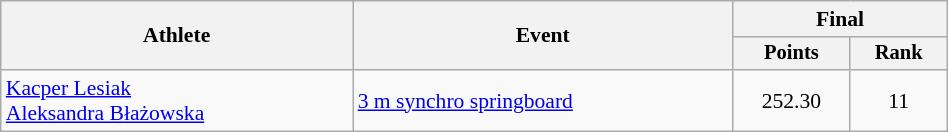<table class="wikitable" style="text-align:center; font-size:90%; width:50%;">
<tr>
<th rowspan=2>Athlete</th>
<th rowspan=2>Event</th>
<th colspan=2>Final</th>
</tr>
<tr style="font-size:95%">
<th>Points</th>
<th>Rank</th>
</tr>
<tr>
<td align=left><a href='#'>Kacper Lesiak</a><br><a href='#'>Aleksandra Błażowska</a></td>
<td align=left><a href='#'>3 m synchro springboard</a></td>
<td>252.30</td>
<td>11</td>
</tr>
</table>
